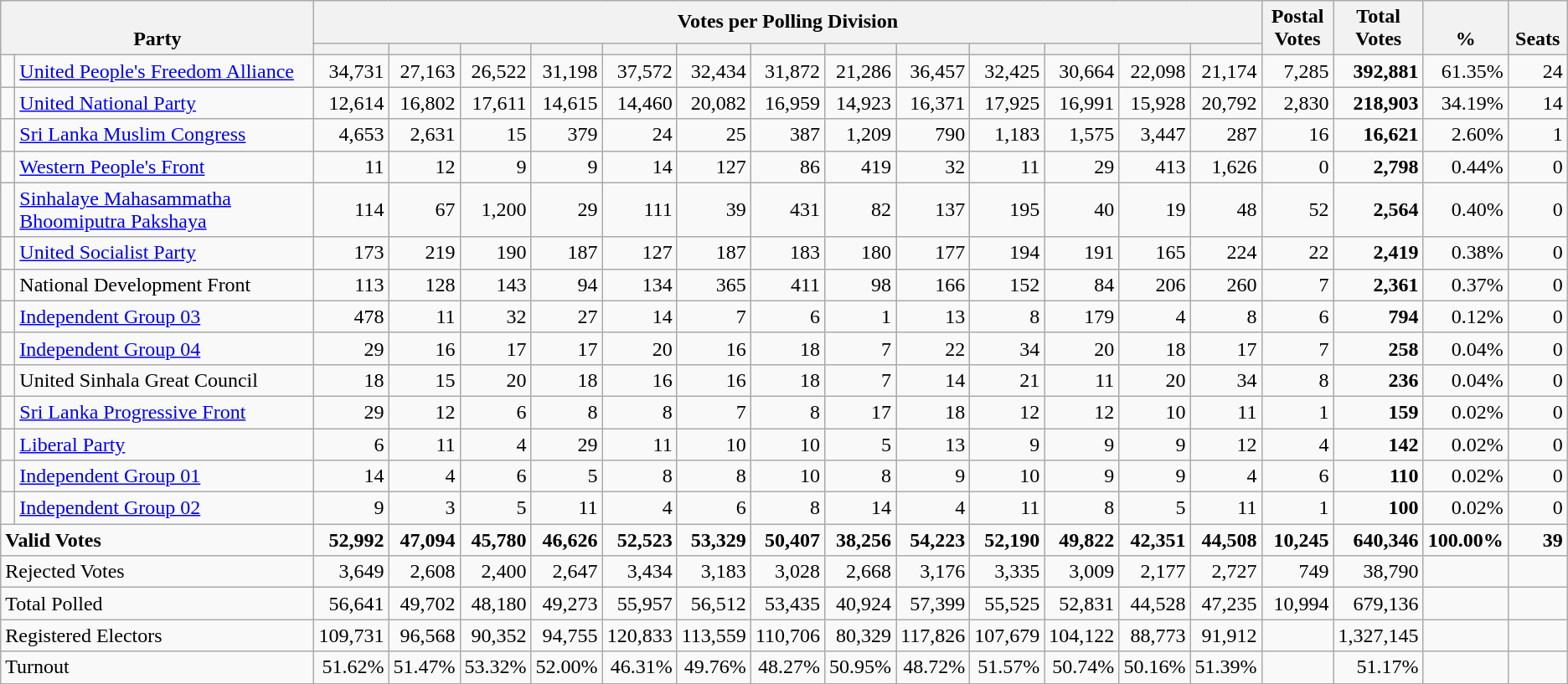<table class="wikitable" border="1" style="text-align:right;">
<tr>
<th align=left valign=bottom rowspan=2 colspan=2>Party</th>
<th colspan=13>Votes per Polling Division</th>
<th align=center valign=bottom rowspan=2 width="50">Postal<br>Votes</th>
<th align=center valign=bottom rowspan=2 width="50">Total Votes</th>
<th align=center valign=bottom rowspan=2 width="50">%</th>
<th align=center valign=bottom rowspan=2 width="40">Seats</th>
</tr>
<tr>
<th></th>
<th></th>
<th></th>
<th></th>
<th></th>
<th></th>
<th></th>
<th></th>
<th></th>
<th></th>
<th></th>
<th></th>
<th></th>
</tr>
<tr>
<td bgcolor=> </td>
<td align=left><a href='#'>United People's Freedom Alliance</a></td>
<td>34,731</td>
<td>27,163</td>
<td>26,522</td>
<td>31,198</td>
<td>37,572</td>
<td>32,434</td>
<td>31,872</td>
<td>21,286</td>
<td>36,457</td>
<td>32,425</td>
<td>30,664</td>
<td>22,098</td>
<td>21,174</td>
<td>7,285</td>
<td><strong>392,881</strong></td>
<td>61.35%</td>
<td>24</td>
</tr>
<tr>
<td bgcolor=> </td>
<td align=left><a href='#'>United National Party</a></td>
<td>12,614</td>
<td>16,802</td>
<td>17,611</td>
<td>14,615</td>
<td>14,460</td>
<td>20,082</td>
<td>16,959</td>
<td>14,923</td>
<td>16,371</td>
<td>17,925</td>
<td>16,991</td>
<td>15,928</td>
<td>20,792</td>
<td>2,830</td>
<td><strong>218,903</strong></td>
<td>34.19%</td>
<td>14</td>
</tr>
<tr>
<td bgcolor=> </td>
<td align=left><a href='#'>Sri Lanka Muslim Congress</a></td>
<td>4,653</td>
<td>2,631</td>
<td>15</td>
<td>379</td>
<td>24</td>
<td>25</td>
<td>387</td>
<td>1,209</td>
<td>790</td>
<td>1,183</td>
<td>1,575</td>
<td>3,447</td>
<td>287</td>
<td>16</td>
<td><strong>16,621</strong></td>
<td>2.60%</td>
<td>1</td>
</tr>
<tr>
<td bgcolor=> </td>
<td align=left><a href='#'>Western People's Front</a></td>
<td>11</td>
<td>12</td>
<td>9</td>
<td>9</td>
<td>14</td>
<td>127</td>
<td>86</td>
<td>419</td>
<td>32</td>
<td>11</td>
<td>29</td>
<td>413</td>
<td>1,626</td>
<td>0</td>
<td><strong>2,798</strong></td>
<td>0.44%</td>
<td>0</td>
</tr>
<tr>
<td bgcolor=> </td>
<td align=left><a href='#'>Sinhalaye Mahasammatha Bhoomiputra Pakshaya</a></td>
<td>114</td>
<td>67</td>
<td>1,200</td>
<td>29</td>
<td>111</td>
<td>39</td>
<td>431</td>
<td>82</td>
<td>137</td>
<td>195</td>
<td>40</td>
<td>19</td>
<td>48</td>
<td>52</td>
<td><strong>2,564</strong></td>
<td>0.40%</td>
<td>0</td>
</tr>
<tr>
<td bgcolor=> </td>
<td align=left><a href='#'>United Socialist Party</a></td>
<td>173</td>
<td>219</td>
<td>190</td>
<td>187</td>
<td>127</td>
<td>187</td>
<td>183</td>
<td>180</td>
<td>177</td>
<td>194</td>
<td>191</td>
<td>165</td>
<td>224</td>
<td>22</td>
<td><strong>2,419</strong></td>
<td>0.38%</td>
<td>0</td>
</tr>
<tr>
<td bgcolor=> </td>
<td align=left>National Development Front</td>
<td>113</td>
<td>128</td>
<td>143</td>
<td>94</td>
<td>134</td>
<td>365</td>
<td>411</td>
<td>98</td>
<td>166</td>
<td>152</td>
<td>84</td>
<td>206</td>
<td>260</td>
<td>7</td>
<td><strong>2,361</strong></td>
<td>0.37%</td>
<td>0</td>
</tr>
<tr>
<td bgcolor=> </td>
<td align=left><a href='#'>Independent Group 03</a></td>
<td>478</td>
<td>11</td>
<td>32</td>
<td>27</td>
<td>14</td>
<td>7</td>
<td>6</td>
<td>1</td>
<td>13</td>
<td>8</td>
<td>179</td>
<td>4</td>
<td>8</td>
<td>6</td>
<td><strong>794</strong></td>
<td>0.12%</td>
<td>0</td>
</tr>
<tr>
<td bgcolor=> </td>
<td align=left><a href='#'>Independent Group 04</a></td>
<td>29</td>
<td>16</td>
<td>17</td>
<td>17</td>
<td>20</td>
<td>16</td>
<td>18</td>
<td>7</td>
<td>22</td>
<td>34</td>
<td>20</td>
<td>18</td>
<td>17</td>
<td>7</td>
<td><strong>258</strong></td>
<td>0.04%</td>
<td>0</td>
</tr>
<tr>
<td bgcolor=> </td>
<td align=left>United Sinhala Great Council</td>
<td>18</td>
<td>15</td>
<td>20</td>
<td>18</td>
<td>16</td>
<td>16</td>
<td>18</td>
<td>7</td>
<td>14</td>
<td>21</td>
<td>11</td>
<td>20</td>
<td>34</td>
<td>8</td>
<td><strong>236</strong></td>
<td>0.04%</td>
<td>0</td>
</tr>
<tr>
<td bgcolor=> </td>
<td align=left><a href='#'>Sri Lanka Progressive Front</a></td>
<td>29</td>
<td>12</td>
<td>6</td>
<td>8</td>
<td>8</td>
<td>7</td>
<td>8</td>
<td>17</td>
<td>18</td>
<td>12</td>
<td>12</td>
<td>10</td>
<td>11</td>
<td>1</td>
<td><strong>159</strong></td>
<td>0.02%</td>
<td>0</td>
</tr>
<tr>
<td bgcolor=> </td>
<td align=left><a href='#'>Liberal Party</a></td>
<td>6</td>
<td>11</td>
<td>4</td>
<td>29</td>
<td>11</td>
<td>10</td>
<td>10</td>
<td>5</td>
<td>13</td>
<td>9</td>
<td>9</td>
<td>9</td>
<td>12</td>
<td>4</td>
<td><strong>142</strong></td>
<td>0.02%</td>
<td>0</td>
</tr>
<tr>
<td bgcolor=> </td>
<td align=left><a href='#'>Independent Group 01</a></td>
<td>14</td>
<td>4</td>
<td>6</td>
<td>5</td>
<td>8</td>
<td>8</td>
<td>10</td>
<td>8</td>
<td>9</td>
<td>10</td>
<td>9</td>
<td>9</td>
<td>4</td>
<td>6</td>
<td><strong>110</strong></td>
<td>0.02%</td>
<td>0</td>
</tr>
<tr>
<td bgcolor=> </td>
<td align=left><a href='#'>Independent Group 02</a></td>
<td>9</td>
<td>3</td>
<td>5</td>
<td>11</td>
<td>4</td>
<td>6</td>
<td>8</td>
<td>14</td>
<td>4</td>
<td>11</td>
<td>8</td>
<td>5</td>
<td>11</td>
<td>1</td>
<td><strong>100</strong></td>
<td>0.02%</td>
<td>0</td>
</tr>
<tr>
<td align=left colspan=2><strong>Valid Votes</strong></td>
<td><strong>52,992</strong></td>
<td><strong>47,094</strong></td>
<td><strong>45,780</strong></td>
<td><strong>46,626</strong></td>
<td><strong>52,523</strong></td>
<td><strong>53,329</strong></td>
<td><strong>50,407</strong></td>
<td><strong>38,256</strong></td>
<td><strong>54,223</strong></td>
<td><strong>52,190</strong></td>
<td><strong>49,822</strong></td>
<td><strong>42,351</strong></td>
<td><strong>44,508</strong></td>
<td><strong>10,245</strong></td>
<td><strong>640,346</strong></td>
<td><strong>100.00%</strong></td>
<td><strong>39</strong></td>
</tr>
<tr>
<td align=left colspan=2>Rejected Votes</td>
<td>3,649</td>
<td>2,608</td>
<td>2,400</td>
<td>2,647</td>
<td>3,434</td>
<td>3,183</td>
<td>3,028</td>
<td>2,668</td>
<td>3,176</td>
<td>3,335</td>
<td>3,009</td>
<td>2,177</td>
<td>2,727</td>
<td>749</td>
<td>38,790</td>
<td></td>
<td></td>
</tr>
<tr>
<td align=left colspan=2>Total Polled</td>
<td>56,641</td>
<td>49,702</td>
<td>48,180</td>
<td>49,273</td>
<td>55,957</td>
<td>56,512</td>
<td>53,435</td>
<td>40,924</td>
<td>57,399</td>
<td>55,525</td>
<td>52,831</td>
<td>44,528</td>
<td>47,235</td>
<td>10,994</td>
<td>679,136</td>
<td></td>
<td></td>
</tr>
<tr>
<td align=left colspan=2>Registered Electors</td>
<td>109,731</td>
<td>96,568</td>
<td>90,352</td>
<td>94,755</td>
<td>120,833</td>
<td>113,559</td>
<td>110,706</td>
<td>80,329</td>
<td>117,826</td>
<td>107,679</td>
<td>104,122</td>
<td>88,773</td>
<td>91,912</td>
<td></td>
<td>1,327,145</td>
<td></td>
<td></td>
</tr>
<tr>
<td align=left colspan=2>Turnout</td>
<td>51.62%</td>
<td>51.47%</td>
<td>53.32%</td>
<td>52.00%</td>
<td>46.31%</td>
<td>49.76%</td>
<td>48.27%</td>
<td>50.95%</td>
<td>48.72%</td>
<td>51.57%</td>
<td>50.74%</td>
<td>50.16%</td>
<td>51.39%</td>
<td></td>
<td>51.17%</td>
<td></td>
<td></td>
</tr>
</table>
